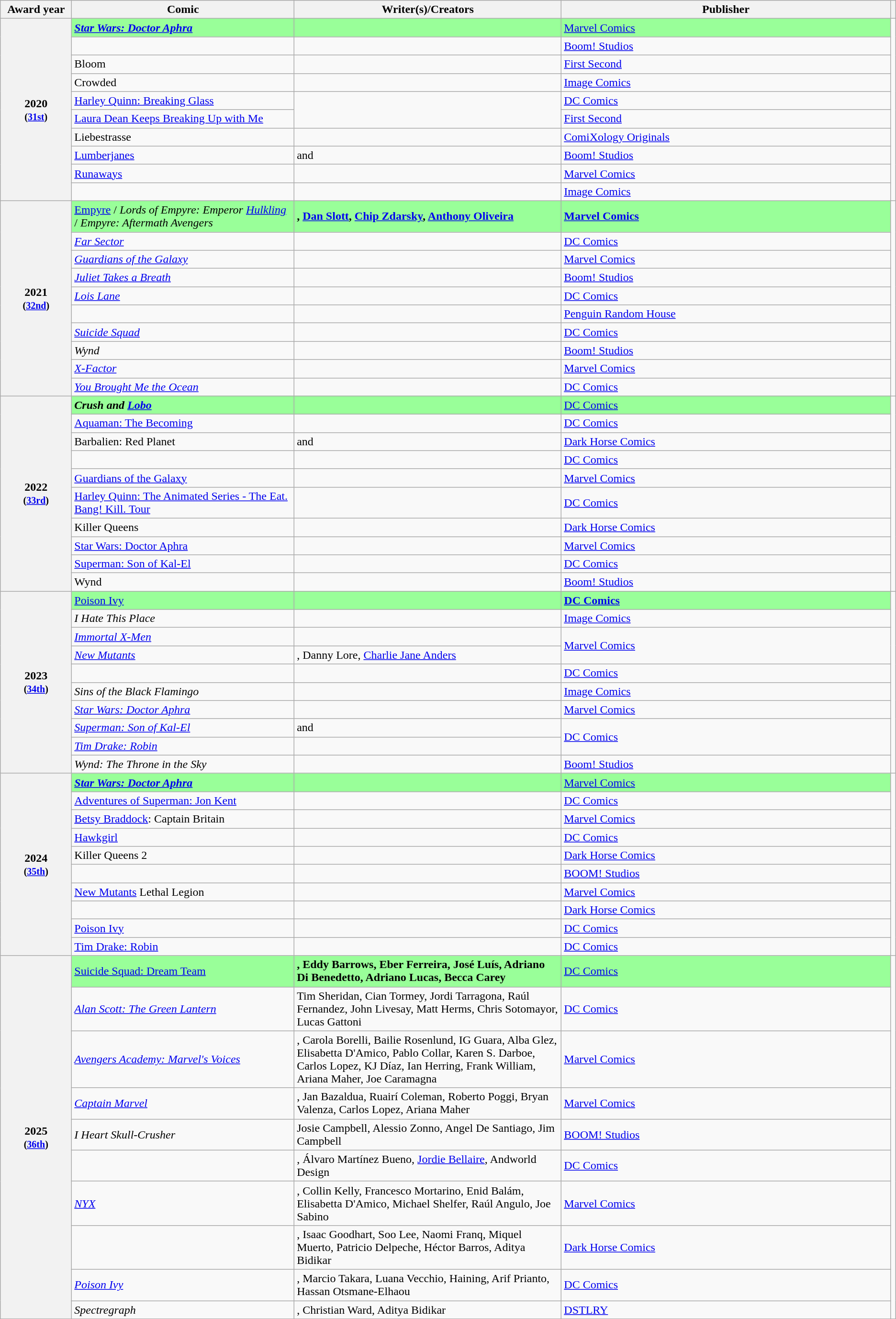<table class="wikitable sortable">
<tr>
<th scope="col" style="width:8%">Award year</th>
<th scope="col" style="width:25%">Comic</th>
<th scope="col" style="width:30%">Writer(s)/Creators</th>
<th scope="col" style="width:70%">Publisher</th>
<th scope="col" style="width:2%" class="unsortable"></th>
</tr>
<tr>
<th scope="row" rowspan="10" style="text-align:center">2020<br><small>(<a href='#'>31st</a>)</small></th>
<td style="background:#99ff99;"><strong><em><a href='#'>Star Wars: Doctor Aphra</a><em> <strong></td>
<td style="background:#99ff99;"></strong><strong></td>
<td style="background:#99ff99;"></strong><a href='#'>Marvel Comics</a><strong></td>
<td rowspan="10"  align="center"><br></td>
</tr>
<tr>
<td></em><em></td>
<td></td>
<td><a href='#'>Boom! Studios</a></td>
</tr>
<tr>
<td></em>Bloom<em></td>
<td></td>
<td><a href='#'>First Second</a></td>
</tr>
<tr>
<td></em>Crowded<em></td>
<td></td>
<td><a href='#'>Image Comics</a></td>
</tr>
<tr>
<td></em><a href='#'>Harley Quinn: Breaking Glass</a><em></td>
<td rowspan="2"></td>
<td><a href='#'>DC Comics</a></td>
</tr>
<tr>
<td></em><a href='#'>Laura Dean Keeps Breaking Up with Me</a><em></td>
<td><a href='#'>First Second</a></td>
</tr>
<tr>
<td></em>Liebestrasse<em></td>
<td></td>
<td><a href='#'>ComiXology Originals</a></td>
</tr>
<tr>
<td></em><a href='#'>Lumberjanes</a><em></td>
<td> and </td>
<td><a href='#'>Boom! Studios</a></td>
</tr>
<tr>
<td></em><a href='#'>Runaways</a><em></td>
<td></td>
<td><a href='#'>Marvel Comics</a></td>
</tr>
<tr>
<td></em><em></td>
<td></td>
<td><a href='#'>Image Comics</a></td>
</tr>
<tr>
<th scope="rowgroup" rowspan="10" style="text-align:center">2021<br><small>(<a href='#'>32nd</a>)</small></th>
<td style="background:#99ff99;"></em></strong><a href='#'>Empyre</a></em> / <em>Lords of Empyre: Emperor <a href='#'>Hulkling</a></em> / <em>Empyre: Aftermath Avengers</em> </strong></td>
<td style="background:#99ff99;"><strong>, <a href='#'>Dan Slott</a>, <a href='#'>Chip Zdarsky</a>, <a href='#'>Anthony Oliveira</a></strong></td>
<td style="background:#99ff99;"><strong><a href='#'>Marvel Comics</a></strong></td>
<td rowspan="10"  align="center"><br></td>
</tr>
<tr>
<td><em><a href='#'>Far Sector</a></em></td>
<td></td>
<td><a href='#'>DC Comics</a></td>
</tr>
<tr>
<td><em><a href='#'>Guardians of the Galaxy</a></em></td>
<td></td>
<td><a href='#'>Marvel Comics</a></td>
</tr>
<tr>
<td><em><a href='#'>Juliet Takes a Breath</a></em></td>
<td></td>
<td><a href='#'>Boom! Studios</a></td>
</tr>
<tr>
<td><em><a href='#'>Lois Lane</a></em></td>
<td></td>
<td><a href='#'>DC Comics</a></td>
</tr>
<tr>
<td><em></em></td>
<td></td>
<td><a href='#'>Penguin Random House</a></td>
</tr>
<tr>
<td><em><a href='#'>Suicide Squad</a></em></td>
<td></td>
<td><a href='#'>DC Comics</a></td>
</tr>
<tr>
<td><em>Wynd</em></td>
<td></td>
<td><a href='#'>Boom! Studios</a></td>
</tr>
<tr>
<td><em><a href='#'>X-Factor</a></em></td>
<td></td>
<td><a href='#'>Marvel Comics</a></td>
</tr>
<tr>
<td><em><a href='#'>You Brought Me the Ocean</a></em></td>
<td></td>
<td><a href='#'>DC Comics</a></td>
</tr>
<tr>
<th scope="rowgroup" rowspan="10" style="text-align:center">2022<br><small>(<a href='#'>33rd</a>)</small></th>
<td style="background:#99ff99;"><strong><em>Crush and <a href='#'>Lobo</a><em> <strong></td>
<td style="background:#99ff99;"></strong><strong></td>
<td style="background:#99ff99;"></strong><a href='#'>DC Comics</a><strong></td>
<td rowspan="10" align="center"><br></td>
</tr>
<tr>
<td></em><a href='#'>Aquaman: The Becoming</a><em></td>
<td></td>
<td><a href='#'>DC Comics</a></td>
</tr>
<tr>
<td></em>Barbalien: Red Planet<em></td>
<td> and </td>
<td><a href='#'>Dark Horse Comics</a></td>
</tr>
<tr>
<td></em><em></td>
<td></td>
<td><a href='#'>DC Comics</a></td>
</tr>
<tr>
<td></em><a href='#'>Guardians of the Galaxy</a><em></td>
<td></td>
<td><a href='#'>Marvel Comics</a></td>
</tr>
<tr>
<td></em><a href='#'>Harley Quinn: The Animated Series - The Eat. Bang! Kill. Tour</a><em></td>
<td></td>
<td><a href='#'>DC Comics</a></td>
</tr>
<tr>
<td></em>Killer Queens<em></td>
<td></td>
<td><a href='#'>Dark Horse Comics</a></td>
</tr>
<tr>
<td></em><a href='#'>Star Wars: Doctor Aphra</a><em></td>
<td></td>
<td><a href='#'>Marvel Comics</a></td>
</tr>
<tr>
<td></em><a href='#'>Superman: Son of Kal-El</a><em></td>
<td></td>
<td><a href='#'>DC Comics</a></td>
</tr>
<tr>
<td></em>Wynd<em></td>
<td></td>
<td><a href='#'>Boom! Studios</a></td>
</tr>
<tr>
<th scope="rowgroup" rowspan="10" style="text-align:center">2023<br><small>(<a href='#'>34th</a>)</small></th>
<td style="background:#99ff99;"></em></strong><a href='#'>Poison Ivy</a></em> </strong></td>
<td style="background:#99ff99;"><strong></strong></td>
<td style="background:#99ff99;"><strong><a href='#'>DC Comics</a></strong></td>
<td rowspan="10" align="center"><br></td>
</tr>
<tr>
<td><em>I Hate This Place</em></td>
<td></td>
<td><a href='#'>Image Comics</a></td>
</tr>
<tr>
<td><em><a href='#'>Immortal X-Men</a></em></td>
<td></td>
<td rowspan=2><a href='#'>Marvel Comics</a></td>
</tr>
<tr>
<td><em><a href='#'>New Mutants</a></em></td>
<td>, Danny Lore, <a href='#'>Charlie Jane Anders</a></td>
</tr>
<tr>
<td></td>
<td></td>
<td><a href='#'>DC Comics</a></td>
</tr>
<tr>
<td><em>Sins of the Black Flamingo</em></td>
<td></td>
<td><a href='#'>Image Comics</a></td>
</tr>
<tr>
<td><em><a href='#'>Star Wars: Doctor Aphra</a></em></td>
<td></td>
<td><a href='#'>Marvel Comics</a></td>
</tr>
<tr>
<td><em><a href='#'>Superman: Son of Kal-El</a></em></td>
<td> and </td>
<td rowspan=2><a href='#'>DC Comics</a></td>
</tr>
<tr>
<td><em><a href='#'>Tim Drake: Robin</a></em></td>
<td></td>
</tr>
<tr>
<td><em>Wynd: The Throne in the Sky</em></td>
<td></td>
<td><a href='#'>Boom! Studios</a></td>
</tr>
<tr>
<th scope="rowgroup" rowspan="10" style="text-align:center">2024<br><small>(<a href='#'>35th</a>)</small></th>
<td style="background:#99ff99;"><strong><em><a href='#'>Star Wars: Doctor Aphra</a><em> <strong></td>
<td style="background:#99ff99;"></strong><strong></td>
<td style="background:#99ff99;"><a href='#'>Marvel Comics</a></td>
<td rowspan="10" align="center"><br></td>
</tr>
<tr>
<td></em><a href='#'>Adventures of Superman: Jon Kent</a><em></td>
<td></td>
<td><a href='#'>DC Comics</a></td>
</tr>
<tr>
<td></em><a href='#'>Betsy Braddock</a>: Captain Britain<em></td>
<td></td>
<td><a href='#'>Marvel Comics</a></td>
</tr>
<tr>
<td></em><a href='#'>Hawkgirl</a><em></td>
<td></td>
<td><a href='#'>DC Comics</a></td>
</tr>
<tr>
<td></em>Killer Queens 2<em></td>
<td></td>
<td><a href='#'>Dark Horse Comics</a></td>
</tr>
<tr>
<td></td>
<td></td>
<td><a href='#'>BOOM! Studios</a></td>
</tr>
<tr>
<td></em><a href='#'>New Mutants</a> Lethal Legion<em></td>
<td></td>
<td><a href='#'>Marvel Comics</a></td>
</tr>
<tr>
<td></td>
<td></td>
<td><a href='#'>Dark Horse Comics</a></td>
</tr>
<tr>
<td></em><a href='#'>Poison Ivy</a><em></td>
<td></td>
<td><a href='#'>DC Comics</a></td>
</tr>
<tr>
<td></em><a href='#'>Tim Drake: Robin</a><em></td>
<td></td>
<td><a href='#'>DC Comics</a></td>
</tr>
<tr>
<th scope="rowgroup" rowspan="10" style="text-align:center">2025<br><small>(<a href='#'>36th</a>)</small></th>
<td style="background:#99ff99;"></em></strong><a href='#'>Suicide Squad: Dream Team</a></em> </strong></td>
<td style="background:#99ff99;"><strong>, Eddy Barrows, Eber Ferreira, José Luís, Adriano Di Benedetto, Adriano Lucas, Becca Carey</strong></td>
<td style="background:#99ff99;"><a href='#'>DC Comics</a></td>
<td rowspan="10" align="center"><br></td>
</tr>
<tr>
<td><em><a href='#'>Alan Scott: The Green Lantern</a></em></td>
<td>Tim Sheridan, Cian Tormey, Jordi Tarragona, Raúl Fernandez, John Livesay, Matt Herms, Chris Sotomayor, Lucas Gattoni</td>
<td><a href='#'>DC Comics</a></td>
</tr>
<tr>
<td><em><a href='#'>Avengers Academy: Marvel's Voices</a></em></td>
<td>, Carola Borelli, Bailie Rosenlund, IG Guara, Alba Glez, Elisabetta D'Amico, Pablo Collar, Karen S. Darboe, Carlos Lopez, KJ Díaz, Ian Herring, Frank William, Ariana Maher, Joe Caramagna</td>
<td><a href='#'>Marvel Comics</a></td>
</tr>
<tr>
<td><em><a href='#'>Captain Marvel</a></em></td>
<td>, Jan Bazaldua, Ruairí Coleman, Roberto Poggi, Bryan Valenza, Carlos Lopez, Ariana Maher</td>
<td><a href='#'>Marvel Comics</a></td>
</tr>
<tr>
<td><em>I Heart Skull-Crusher</em></td>
<td>Josie Campbell, Alessio Zonno, Angel De Santiago, Jim Campbell</td>
<td><a href='#'>BOOM! Studios</a></td>
</tr>
<tr>
<td><em></em></td>
<td>, Álvaro Martínez Bueno, <a href='#'>Jordie Bellaire</a>, Andworld Design</td>
<td><a href='#'>DC Comics</a></td>
</tr>
<tr>
<td><em><a href='#'>NYX</a></em></td>
<td>, Collin Kelly, Francesco Mortarino, Enid Balám, Elisabetta D'Amico, Michael Shelfer, Raúl Angulo, Joe Sabino</td>
<td><a href='#'>Marvel Comics</a></td>
</tr>
<tr>
<td></td>
<td>, Isaac Goodhart, Soo Lee, Naomi Franq, Miquel Muerto, Patricio Delpeche, Héctor Barros, Aditya Bidikar</td>
<td><a href='#'>Dark Horse Comics</a></td>
</tr>
<tr>
<td><em><a href='#'>Poison Ivy</a></em></td>
<td>, Marcio Takara, Luana Vecchio, Haining, Arif Prianto, Hassan Otsmane-Elhaou</td>
<td><a href='#'>DC Comics</a></td>
</tr>
<tr>
<td><em>Spectregraph</em></td>
<td>, Christian Ward, Aditya Bidikar</td>
<td><a href='#'>DSTLRY</a></td>
</tr>
</table>
